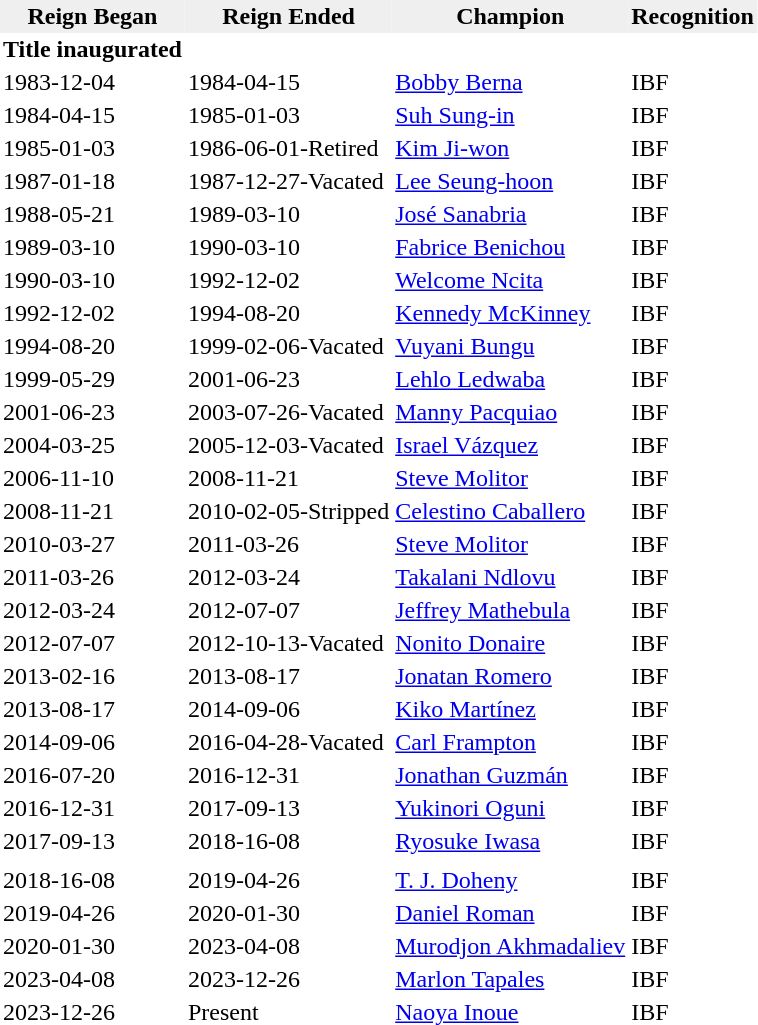<table border="0" cellpadding="2" cellspacing="0">
<tr style="background:#efefef;">
<th>Reign Began</th>
<th>Reign Ended</th>
<th>Champion</th>
<th>Recognition</th>
</tr>
<tr>
<td><strong>Title inaugurated</strong></td>
</tr>
<tr>
<td>1983-12-04</td>
<td>1984-04-15</td>
<td> <a href='#'>Bobby Berna</a></td>
<td>IBF</td>
</tr>
<tr>
<td>1984-04-15</td>
<td>1985-01-03</td>
<td> <a href='#'>Suh Sung-in</a></td>
<td>IBF</td>
</tr>
<tr>
<td>1985-01-03</td>
<td>1986-06-01-Retired</td>
<td> <a href='#'>Kim Ji-won</a></td>
<td>IBF</td>
</tr>
<tr>
<td>1987-01-18</td>
<td>1987-12-27-Vacated</td>
<td> <a href='#'>Lee Seung-hoon</a></td>
<td>IBF</td>
</tr>
<tr>
<td>1988-05-21</td>
<td>1989-03-10</td>
<td> <a href='#'>José Sanabria</a></td>
<td>IBF</td>
</tr>
<tr>
<td>1989-03-10</td>
<td>1990-03-10</td>
<td> <a href='#'>Fabrice Benichou</a></td>
<td>IBF</td>
</tr>
<tr>
<td>1990-03-10</td>
<td>1992-12-02</td>
<td> <a href='#'>Welcome Ncita</a></td>
<td>IBF</td>
</tr>
<tr>
<td>1992-12-02</td>
<td>1994-08-20</td>
<td> <a href='#'>Kennedy McKinney</a></td>
<td>IBF</td>
</tr>
<tr>
<td>1994-08-20</td>
<td>1999-02-06-Vacated</td>
<td> <a href='#'>Vuyani Bungu</a></td>
<td>IBF</td>
</tr>
<tr>
<td>1999-05-29</td>
<td>2001-06-23</td>
<td> <a href='#'>Lehlo Ledwaba</a></td>
<td>IBF</td>
</tr>
<tr>
<td>2001-06-23</td>
<td>2003-07-26-Vacated</td>
<td> <a href='#'>Manny Pacquiao</a></td>
<td>IBF</td>
</tr>
<tr>
<td>2004-03-25</td>
<td>2005-12-03-Vacated</td>
<td> <a href='#'>Israel Vázquez</a></td>
<td>IBF</td>
</tr>
<tr>
<td>2006-11-10</td>
<td>2008-11-21</td>
<td> <a href='#'>Steve Molitor</a></td>
<td>IBF</td>
</tr>
<tr>
<td>2008-11-21</td>
<td>2010-02-05-Stripped</td>
<td> <a href='#'>Celestino Caballero</a></td>
<td>IBF</td>
</tr>
<tr>
<td>2010-03-27</td>
<td>2011-03-26</td>
<td> <a href='#'>Steve Molitor</a></td>
<td>IBF</td>
</tr>
<tr>
<td>2011-03-26</td>
<td>2012-03-24</td>
<td> <a href='#'>Takalani Ndlovu</a></td>
<td>IBF</td>
</tr>
<tr>
<td>2012-03-24</td>
<td>2012-07-07</td>
<td> <a href='#'>Jeffrey Mathebula</a></td>
<td>IBF</td>
</tr>
<tr>
<td>2012-07-07</td>
<td>2012-10-13-Vacated</td>
<td> <a href='#'>Nonito Donaire</a></td>
<td>IBF</td>
</tr>
<tr>
<td>2013-02-16</td>
<td>2013-08-17</td>
<td> <a href='#'>Jonatan Romero</a></td>
<td>IBF</td>
</tr>
<tr>
<td>2013-08-17</td>
<td>2014-09-06</td>
<td> <a href='#'>Kiko Martínez</a></td>
<td>IBF</td>
</tr>
<tr>
</tr>
<tr>
<td>2014-09-06</td>
<td>2016-04-28-Vacated</td>
<td> <a href='#'>Carl Frampton</a></td>
<td>IBF</td>
</tr>
<tr>
<td>2016-07-20</td>
<td>2016-12-31</td>
<td> <a href='#'>Jonathan Guzmán</a></td>
<td>IBF</td>
</tr>
<tr>
<td>2016-12-31</td>
<td>2017-09-13</td>
<td> <a href='#'>Yukinori Oguni</a></td>
<td>IBF</td>
</tr>
<tr>
<td>2017-09-13</td>
<td>2018-16-08</td>
<td> <a href='#'>Ryosuke Iwasa</a></td>
<td>IBF</td>
</tr>
<tr>
<td colspan="4" style="font-size: Larger;"></td>
</tr>
<tr>
<td>2018-16-08</td>
<td>2019-04-26</td>
<td> <a href='#'>T. J. Doheny</a></td>
<td>IBF</td>
</tr>
<tr>
<td>2019-04-26</td>
<td>2020-01-30</td>
<td> <a href='#'>Daniel Roman</a></td>
<td>IBF</td>
</tr>
<tr>
<td>2020-01-30</td>
<td>2023-04-08</td>
<td> <a href='#'>Murodjon Akhmadaliev</a></td>
<td>IBF</td>
</tr>
<tr>
<td>2023-04-08</td>
<td>2023-12-26</td>
<td> <a href='#'>Marlon Tapales</a></td>
<td>IBF</td>
</tr>
<tr>
<td>2023-12-26</td>
<td>Present</td>
<td> <a href='#'>Naoya Inoue</a></td>
<td>IBF</td>
</tr>
</table>
